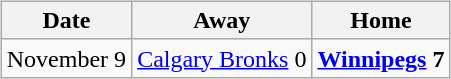<table cellspacing="10">
<tr>
<td valign="top"><br><table class="wikitable">
<tr>
<th>Date</th>
<th>Away</th>
<th>Home</th>
</tr>
<tr>
<td>November 9</td>
<td><a href='#'>Calgary Bronks</a> 0</td>
<td><strong><a href='#'>Winnipegs</a> 7</strong></td>
</tr>
</table>
</td>
</tr>
</table>
